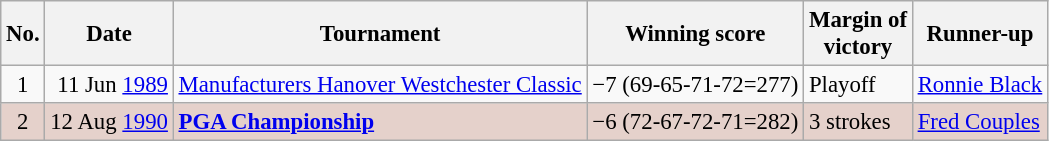<table class="wikitable" style="font-size:95%;">
<tr>
<th>No.</th>
<th>Date</th>
<th>Tournament</th>
<th>Winning score</th>
<th>Margin of<br>victory</th>
<th>Runner-up</th>
</tr>
<tr>
<td align=center>1</td>
<td align=right>11 Jun <a href='#'>1989</a></td>
<td><a href='#'>Manufacturers Hanover Westchester Classic</a></td>
<td>−7 (69-65-71-72=277)</td>
<td>Playoff</td>
<td> <a href='#'>Ronnie Black</a></td>
</tr>
<tr style="background:#e5d1cb;">
<td align=center>2</td>
<td align=right>12 Aug <a href='#'>1990</a></td>
<td><strong><a href='#'>PGA Championship</a></strong></td>
<td>−6 (72-67-72-71=282)</td>
<td>3 strokes</td>
<td> <a href='#'>Fred Couples</a></td>
</tr>
</table>
